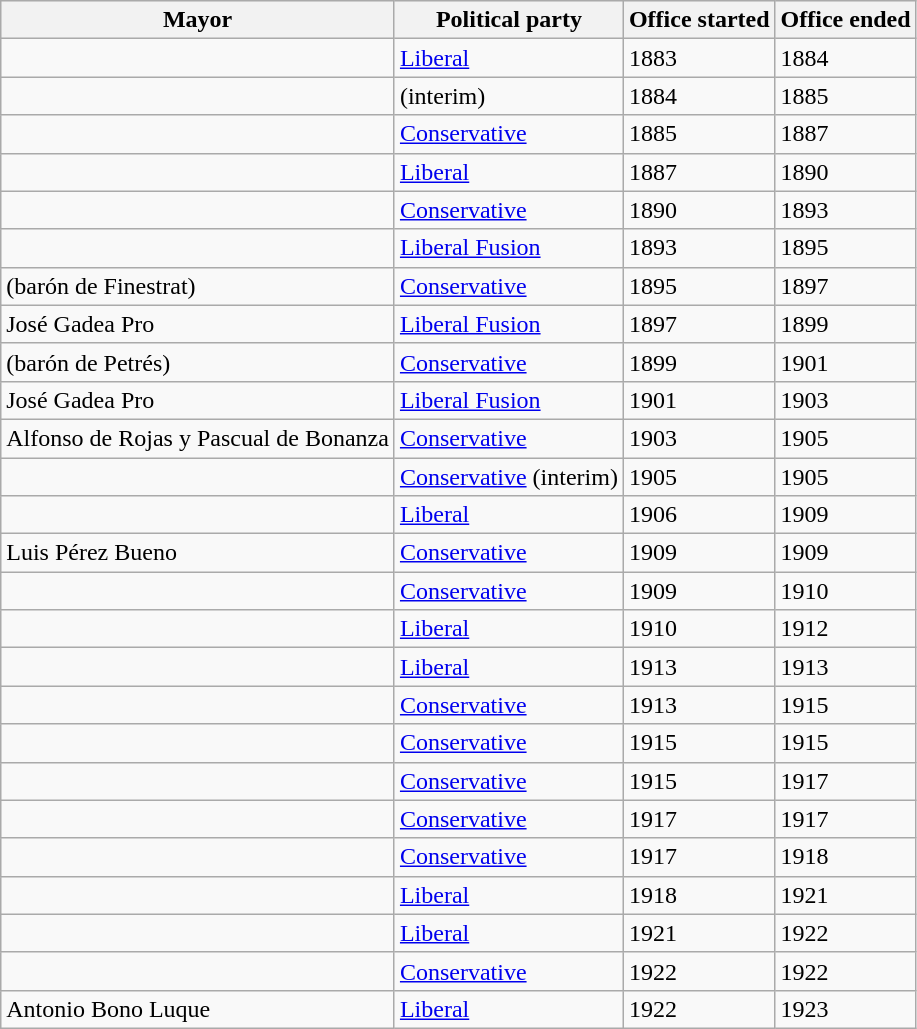<table class="wikitable">
<tr style="background:#efefef;">
<th>Mayor</th>
<th>Political party</th>
<th>Office started</th>
<th>Office ended</th>
</tr>
<tr>
<td></td>
<td><a href='#'>Liberal</a></td>
<td>1883</td>
<td>1884</td>
</tr>
<tr>
<td></td>
<td>(interim)</td>
<td>1884</td>
<td>1885</td>
</tr>
<tr>
<td></td>
<td><a href='#'>Conservative</a></td>
<td>1885</td>
<td>1887</td>
</tr>
<tr>
<td></td>
<td><a href='#'>Liberal</a></td>
<td>1887</td>
<td>1890</td>
</tr>
<tr>
<td></td>
<td><a href='#'>Conservative</a></td>
<td>1890</td>
<td>1893</td>
</tr>
<tr>
<td></td>
<td><a href='#'>Liberal Fusion</a></td>
<td>1893</td>
<td>1895</td>
</tr>
<tr>
<td> (barón de Finestrat)</td>
<td><a href='#'>Conservative</a></td>
<td>1895</td>
<td>1897</td>
</tr>
<tr>
<td>José Gadea Pro</td>
<td><a href='#'>Liberal Fusion</a></td>
<td>1897</td>
<td>1899</td>
</tr>
<tr>
<td> (barón de Petrés)</td>
<td><a href='#'>Conservative</a></td>
<td>1899</td>
<td>1901</td>
</tr>
<tr>
<td>José Gadea Pro</td>
<td><a href='#'>Liberal Fusion</a></td>
<td>1901</td>
<td>1903</td>
</tr>
<tr>
<td>Alfonso de Rojas y Pascual de Bonanza</td>
<td><a href='#'>Conservative</a></td>
<td>1903</td>
<td>1905</td>
</tr>
<tr>
<td></td>
<td><a href='#'>Conservative</a> (interim)</td>
<td>1905</td>
<td>1905</td>
</tr>
<tr>
<td></td>
<td><a href='#'>Liberal</a></td>
<td>1906</td>
<td>1909</td>
</tr>
<tr>
<td>Luis Pérez Bueno</td>
<td><a href='#'>Conservative</a></td>
<td>1909</td>
<td>1909</td>
</tr>
<tr>
<td></td>
<td><a href='#'>Conservative</a></td>
<td>1909</td>
<td>1910</td>
</tr>
<tr>
<td></td>
<td><a href='#'>Liberal</a></td>
<td>1910</td>
<td>1912</td>
</tr>
<tr>
<td></td>
<td><a href='#'>Liberal</a></td>
<td>1913</td>
<td>1913</td>
</tr>
<tr>
<td></td>
<td><a href='#'>Conservative</a></td>
<td>1913</td>
<td>1915</td>
</tr>
<tr>
<td></td>
<td><a href='#'>Conservative</a></td>
<td>1915</td>
<td>1915</td>
</tr>
<tr>
<td></td>
<td><a href='#'>Conservative</a></td>
<td>1915</td>
<td>1917</td>
</tr>
<tr>
<td></td>
<td><a href='#'>Conservative</a></td>
<td>1917</td>
<td>1917</td>
</tr>
<tr>
<td></td>
<td><a href='#'>Conservative</a></td>
<td>1917</td>
<td>1918</td>
</tr>
<tr>
<td></td>
<td><a href='#'>Liberal</a></td>
<td>1918</td>
<td>1921</td>
</tr>
<tr>
<td></td>
<td><a href='#'>Liberal</a></td>
<td>1921</td>
<td>1922</td>
</tr>
<tr>
<td></td>
<td><a href='#'>Conservative</a></td>
<td>1922</td>
<td>1922</td>
</tr>
<tr>
<td>Antonio Bono Luque</td>
<td><a href='#'>Liberal</a></td>
<td>1922</td>
<td>1923</td>
</tr>
</table>
